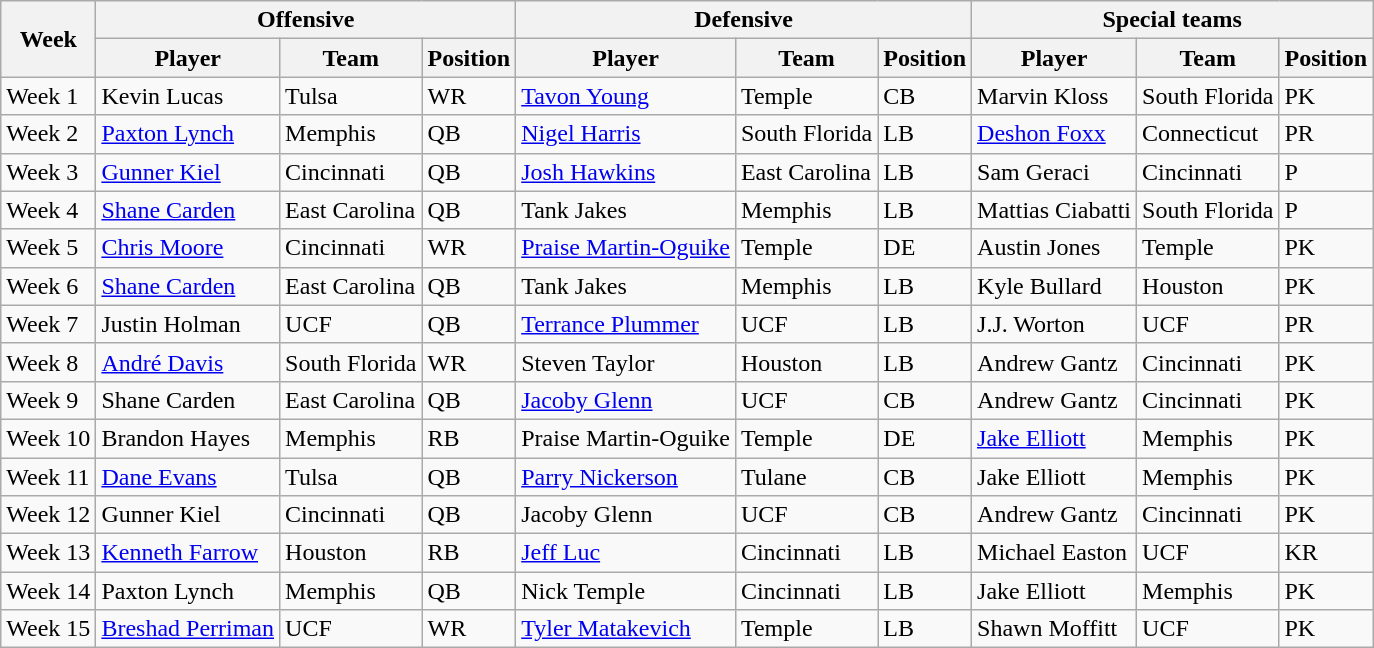<table class="wikitable" border="1">
<tr>
<th rowspan="2">Week</th>
<th colspan="3">Offensive</th>
<th colspan="3">Defensive</th>
<th colspan="3">Special teams</th>
</tr>
<tr>
<th>Player</th>
<th>Team</th>
<th>Position</th>
<th>Player</th>
<th>Team</th>
<th>Position</th>
<th>Player</th>
<th>Team</th>
<th>Position</th>
</tr>
<tr>
<td>Week 1</td>
<td>Kevin Lucas</td>
<td>Tulsa</td>
<td>WR</td>
<td><a href='#'>Tavon Young</a></td>
<td>Temple</td>
<td>CB</td>
<td>Marvin Kloss</td>
<td>South Florida</td>
<td>PK</td>
</tr>
<tr>
<td>Week 2</td>
<td><a href='#'>Paxton Lynch</a></td>
<td>Memphis</td>
<td>QB</td>
<td><a href='#'>Nigel Harris</a></td>
<td>South Florida</td>
<td>LB</td>
<td><a href='#'>Deshon Foxx</a></td>
<td>Connecticut</td>
<td>PR</td>
</tr>
<tr>
<td>Week 3</td>
<td><a href='#'>Gunner Kiel</a></td>
<td>Cincinnati</td>
<td>QB</td>
<td><a href='#'>Josh Hawkins</a></td>
<td>East Carolina</td>
<td>LB</td>
<td>Sam Geraci</td>
<td>Cincinnati</td>
<td>P</td>
</tr>
<tr>
<td>Week 4</td>
<td><a href='#'>Shane Carden</a></td>
<td>East Carolina</td>
<td>QB</td>
<td>Tank Jakes</td>
<td>Memphis</td>
<td>LB</td>
<td>Mattias Ciabatti</td>
<td>South Florida</td>
<td>P</td>
</tr>
<tr>
<td>Week 5</td>
<td><a href='#'>Chris Moore</a></td>
<td>Cincinnati</td>
<td>WR</td>
<td><a href='#'>Praise Martin-Oguike</a></td>
<td>Temple</td>
<td>DE</td>
<td>Austin Jones</td>
<td>Temple</td>
<td>PK</td>
</tr>
<tr>
<td>Week 6</td>
<td><a href='#'>Shane Carden</a></td>
<td>East Carolina</td>
<td>QB</td>
<td>Tank Jakes</td>
<td>Memphis</td>
<td>LB</td>
<td>Kyle Bullard</td>
<td>Houston</td>
<td>PK</td>
</tr>
<tr>
<td>Week 7</td>
<td>Justin Holman</td>
<td>UCF</td>
<td>QB</td>
<td><a href='#'>Terrance Plummer</a></td>
<td>UCF</td>
<td>LB</td>
<td>J.J. Worton</td>
<td>UCF</td>
<td>PR</td>
</tr>
<tr>
<td>Week 8</td>
<td><a href='#'>André Davis</a></td>
<td>South Florida</td>
<td>WR</td>
<td>Steven Taylor</td>
<td>Houston</td>
<td>LB</td>
<td>Andrew Gantz</td>
<td>Cincinnati</td>
<td>PK</td>
</tr>
<tr>
<td>Week 9</td>
<td>Shane Carden</td>
<td>East Carolina</td>
<td>QB</td>
<td><a href='#'>Jacoby Glenn</a></td>
<td>UCF</td>
<td>CB</td>
<td>Andrew Gantz</td>
<td>Cincinnati</td>
<td>PK</td>
</tr>
<tr>
<td>Week 10</td>
<td>Brandon Hayes</td>
<td>Memphis</td>
<td>RB</td>
<td>Praise Martin-Oguike</td>
<td>Temple</td>
<td>DE</td>
<td><a href='#'>Jake Elliott</a></td>
<td>Memphis</td>
<td>PK</td>
</tr>
<tr>
<td>Week 11</td>
<td><a href='#'>Dane Evans</a></td>
<td>Tulsa</td>
<td>QB</td>
<td><a href='#'>Parry Nickerson</a></td>
<td>Tulane</td>
<td>CB</td>
<td>Jake Elliott</td>
<td>Memphis</td>
<td>PK</td>
</tr>
<tr>
<td>Week 12</td>
<td>Gunner Kiel</td>
<td>Cincinnati</td>
<td>QB</td>
<td>Jacoby Glenn</td>
<td>UCF</td>
<td>CB</td>
<td>Andrew Gantz</td>
<td>Cincinnati</td>
<td>PK</td>
</tr>
<tr>
<td>Week 13</td>
<td><a href='#'>Kenneth Farrow</a></td>
<td>Houston</td>
<td>RB</td>
<td><a href='#'>Jeff Luc</a></td>
<td>Cincinnati</td>
<td>LB</td>
<td>Michael Easton</td>
<td>UCF</td>
<td>KR</td>
</tr>
<tr>
<td>Week 14</td>
<td>Paxton Lynch</td>
<td>Memphis</td>
<td>QB</td>
<td>Nick Temple</td>
<td>Cincinnati</td>
<td>LB</td>
<td>Jake Elliott</td>
<td>Memphis</td>
<td>PK</td>
</tr>
<tr>
<td>Week 15</td>
<td><a href='#'>Breshad Perriman</a></td>
<td>UCF</td>
<td>WR</td>
<td><a href='#'>Tyler Matakevich</a></td>
<td>Temple</td>
<td>LB</td>
<td>Shawn Moffitt</td>
<td>UCF</td>
<td>PK</td>
</tr>
</table>
